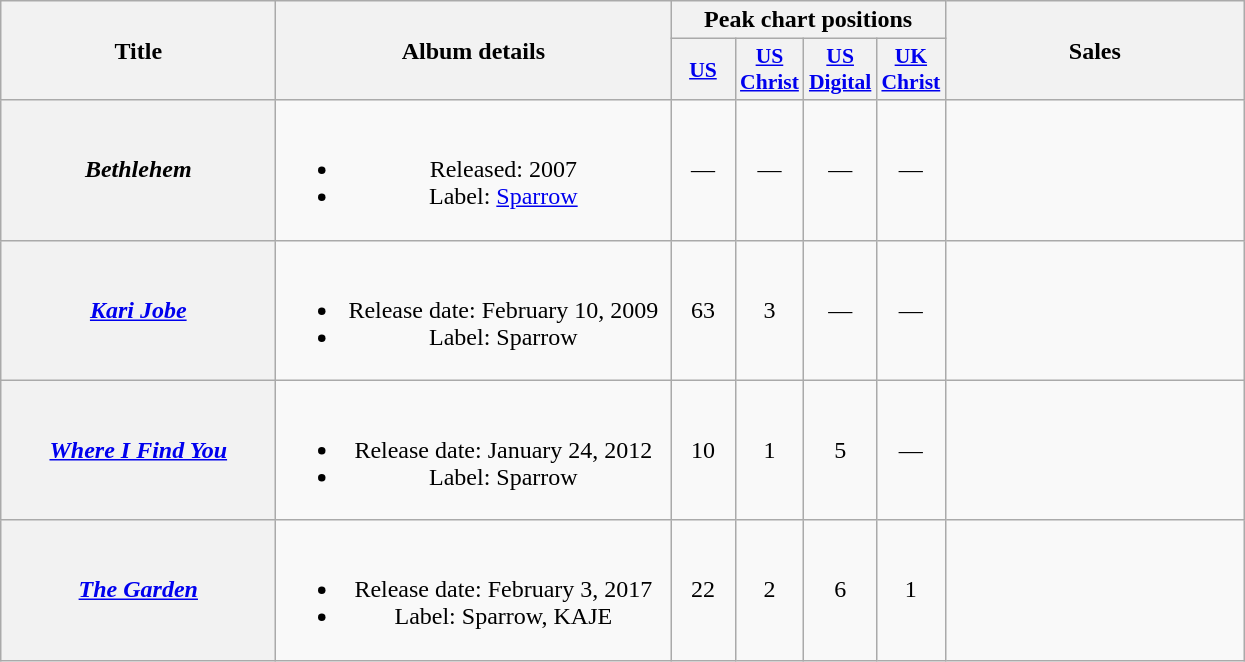<table class="wikitable plainrowheaders" style="text-align:center;">
<tr>
<th scope="col" rowspan="2" style="width:11em;">Title</th>
<th scope="col" rowspan="2" style="width:16em;">Album details</th>
<th scope="col" colspan="4">Peak chart positions</th>
<th scope="col" rowspan="2" style="width:12em;">Sales</th>
</tr>
<tr>
<th scope="col" style="width:2.5em;font-size:90%;"><a href='#'>US</a><br></th>
<th scope="col" style="width:2.5em;font-size:90%;"><a href='#'>US Christ</a><br></th>
<th scope="col" style="width:2.5em;font-size:90%;"><a href='#'>US Digital</a><br></th>
<th scope="col" style="width:2.5em;font-size:90%;"><a href='#'>UK Christ</a><br></th>
</tr>
<tr>
<th scope="row"><em>Bethlehem</em></th>
<td><br><ul><li>Released: 2007</li><li>Label: <a href='#'>Sparrow</a></li></ul></td>
<td>—</td>
<td>—</td>
<td>—</td>
<td>—</td>
<td align="left"></td>
</tr>
<tr>
<th scope="row"><em><a href='#'>Kari Jobe</a></em></th>
<td><br><ul><li>Release date: February 10, 2009</li><li>Label: Sparrow</li></ul></td>
<td>63</td>
<td>3</td>
<td>—</td>
<td>—</td>
<td align="left"></td>
</tr>
<tr>
<th scope="row"><em><a href='#'>Where I Find You</a></em></th>
<td><br><ul><li>Release date: January 24, 2012</li><li>Label: Sparrow</li></ul></td>
<td>10</td>
<td>1</td>
<td>5</td>
<td>—</td>
<td align="left"></td>
</tr>
<tr>
<th scope="row"><em><a href='#'>The Garden</a></em></th>
<td><br><ul><li>Release date: February 3, 2017</li><li>Label: Sparrow, KAJE</li></ul></td>
<td>22</td>
<td>2</td>
<td>6</td>
<td>1</td>
<td align="left"></td>
</tr>
</table>
